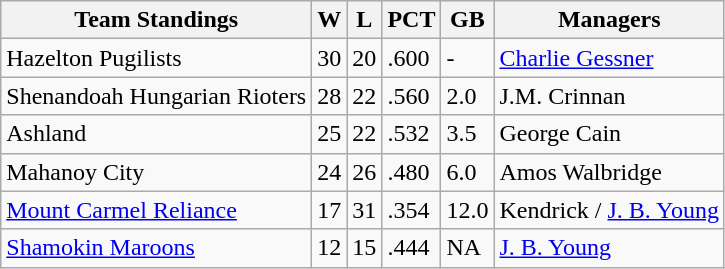<table class="wikitable">
<tr>
<th>Team Standings</th>
<th>W</th>
<th>L</th>
<th>PCT</th>
<th>GB</th>
<th>Managers</th>
</tr>
<tr>
<td>Hazelton Pugilists</td>
<td>30</td>
<td>20</td>
<td>.600</td>
<td>-</td>
<td><a href='#'>Charlie Gessner</a></td>
</tr>
<tr>
<td>Shenandoah Hungarian Rioters</td>
<td>28</td>
<td>22</td>
<td>.560</td>
<td>2.0</td>
<td>J.M. Crinnan</td>
</tr>
<tr>
<td>Ashland</td>
<td>25</td>
<td>22</td>
<td>.532</td>
<td>3.5</td>
<td>George Cain</td>
</tr>
<tr>
<td>Mahanoy City</td>
<td>24</td>
<td>26</td>
<td>.480</td>
<td>6.0</td>
<td>Amos Walbridge</td>
</tr>
<tr>
<td><a href='#'>Mount Carmel Reliance</a></td>
<td>17</td>
<td>31</td>
<td>.354</td>
<td>12.0</td>
<td>Kendrick / <a href='#'>J. B. Young</a></td>
</tr>
<tr>
<td><a href='#'>Shamokin Maroons</a></td>
<td>12</td>
<td>15</td>
<td>.444</td>
<td>NA</td>
<td><a href='#'>J. B. Young</a></td>
</tr>
</table>
